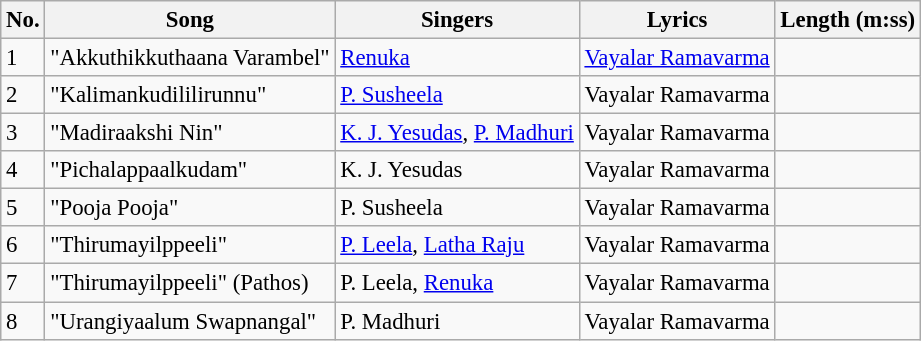<table class="wikitable" style="font-size:95%;">
<tr>
<th>No.</th>
<th>Song</th>
<th>Singers</th>
<th>Lyrics</th>
<th>Length (m:ss)</th>
</tr>
<tr>
<td>1</td>
<td>"Akkuthikkuthaana Varambel"</td>
<td><a href='#'>Renuka</a></td>
<td><a href='#'>Vayalar Ramavarma</a></td>
<td></td>
</tr>
<tr>
<td>2</td>
<td>"Kalimankudililirunnu"</td>
<td><a href='#'>P. Susheela</a></td>
<td>Vayalar Ramavarma</td>
<td></td>
</tr>
<tr>
<td>3</td>
<td>"Madiraakshi Nin"</td>
<td><a href='#'>K. J. Yesudas</a>, <a href='#'>P. Madhuri</a></td>
<td>Vayalar Ramavarma</td>
<td></td>
</tr>
<tr>
<td>4</td>
<td>"Pichalappaalkudam"</td>
<td>K. J. Yesudas</td>
<td>Vayalar Ramavarma</td>
<td></td>
</tr>
<tr>
<td>5</td>
<td>"Pooja Pooja"</td>
<td>P. Susheela</td>
<td>Vayalar Ramavarma</td>
<td></td>
</tr>
<tr>
<td>6</td>
<td>"Thirumayilppeeli"</td>
<td><a href='#'>P. Leela</a>, <a href='#'>Latha Raju</a></td>
<td>Vayalar Ramavarma</td>
<td></td>
</tr>
<tr>
<td>7</td>
<td>"Thirumayilppeeli" (Pathos)</td>
<td>P. Leela, <a href='#'>Renuka</a></td>
<td>Vayalar Ramavarma</td>
<td></td>
</tr>
<tr>
<td>8</td>
<td>"Urangiyaalum Swapnangal"</td>
<td>P. Madhuri</td>
<td>Vayalar Ramavarma</td>
<td></td>
</tr>
</table>
